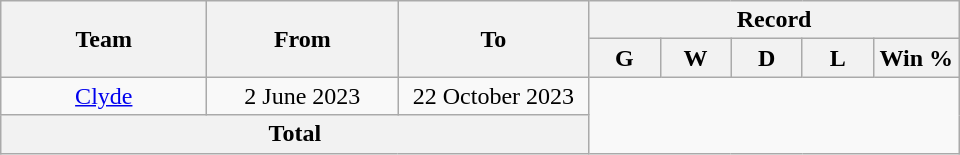<table class="wikitable" style="text-align: center">
<tr>
<th rowspan="2!" style="width:130px;">Team</th>
<th rowspan="2!" style="width:120px;">From</th>
<th rowspan="2!" style="width:120px;">To</th>
<th colspan=5>Record</th>
</tr>
<tr>
<th width=40>G</th>
<th width=40>W</th>
<th width=40>D</th>
<th width=40>L</th>
<th width=50>Win %</th>
</tr>
<tr>
<td align=centre><a href='#'>Clyde</a></td>
<td align=centre>2 June 2023</td>
<td align=centre>22 October 2023<br></td>
</tr>
<tr>
<th colspan=3>Total<br></th>
</tr>
</table>
